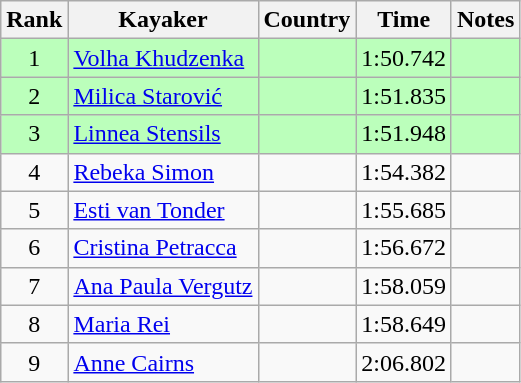<table class="wikitable" style="text-align:center">
<tr>
<th>Rank</th>
<th>Kayaker</th>
<th>Country</th>
<th>Time</th>
<th>Notes</th>
</tr>
<tr bgcolor=bbffbb>
<td>1</td>
<td align="left"><a href='#'>Volha Khudzenka</a></td>
<td align="left"></td>
<td>1:50.742</td>
<td></td>
</tr>
<tr bgcolor=bbffbb>
<td>2</td>
<td align="left"><a href='#'>Milica Starović</a></td>
<td align="left"></td>
<td>1:51.835</td>
<td></td>
</tr>
<tr bgcolor=bbffbb>
<td>3</td>
<td align="left"><a href='#'>Linnea Stensils</a></td>
<td align="left"></td>
<td>1:51.948</td>
<td></td>
</tr>
<tr>
<td>4</td>
<td align="left"><a href='#'>Rebeka Simon</a></td>
<td align="left"></td>
<td>1:54.382</td>
<td></td>
</tr>
<tr>
<td>5</td>
<td align="left"><a href='#'>Esti van Tonder</a></td>
<td align="left"></td>
<td>1:55.685</td>
<td></td>
</tr>
<tr>
<td>6</td>
<td align="left"><a href='#'>Cristina Petracca</a></td>
<td align="left"></td>
<td>1:56.672</td>
<td></td>
</tr>
<tr>
<td>7</td>
<td align="left"><a href='#'>Ana Paula Vergutz</a></td>
<td align="left"></td>
<td>1:58.059</td>
<td></td>
</tr>
<tr>
<td>8</td>
<td align="left"><a href='#'>Maria Rei</a></td>
<td align="left"></td>
<td>1:58.649</td>
<td></td>
</tr>
<tr>
<td>9</td>
<td align="left"><a href='#'>Anne Cairns</a></td>
<td align="left"></td>
<td>2:06.802</td>
<td></td>
</tr>
</table>
